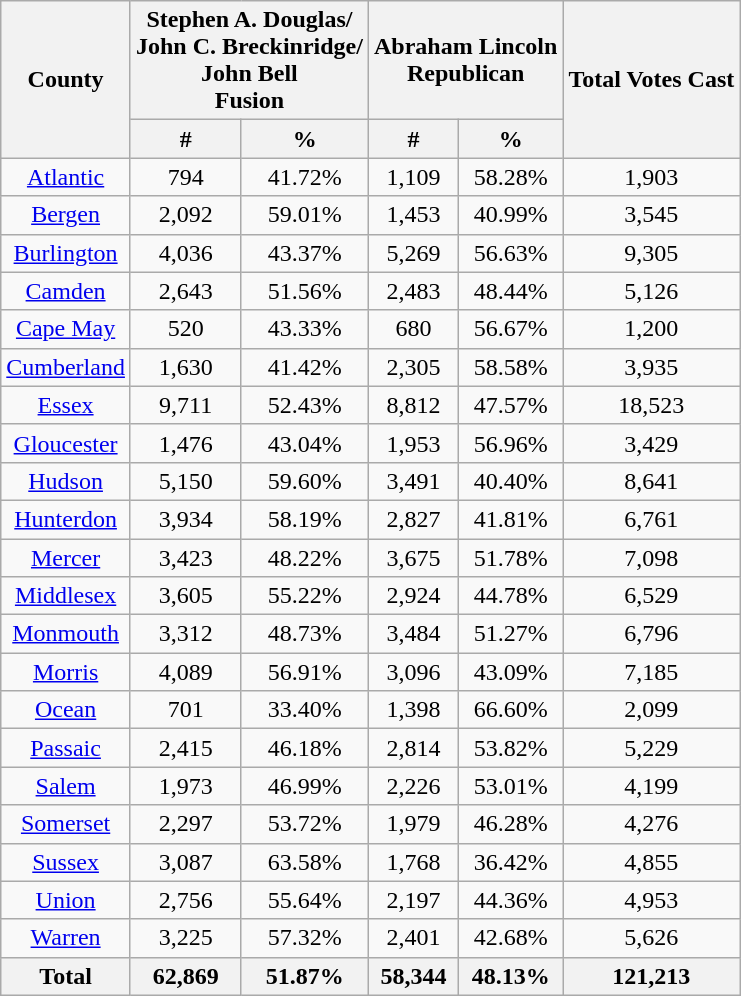<table class="wikitable sortable">
<tr>
<th rowspan="2">County</th>
<th colspan="2">Stephen A. Douglas/<br>John C. Breckinridge/<br>John Bell<br>Fusion</th>
<th colspan="2">Abraham Lincoln<br>Republican</th>
<th rowspan="2">Total Votes Cast</th>
</tr>
<tr style="text-align:center;">
<th>#</th>
<th>%</th>
<th>#</th>
<th>%</th>
</tr>
<tr style="text-align:center;">
<td><a href='#'>Atlantic</a></td>
<td>794</td>
<td>41.72%</td>
<td>1,109</td>
<td>58.28%</td>
<td>1,903</td>
</tr>
<tr style="text-align:center;">
<td><a href='#'>Bergen</a></td>
<td>2,092</td>
<td>59.01%</td>
<td>1,453</td>
<td>40.99%</td>
<td>3,545</td>
</tr>
<tr style="text-align:center;">
<td><a href='#'>Burlington</a></td>
<td>4,036</td>
<td>43.37%</td>
<td>5,269</td>
<td>56.63%</td>
<td>9,305</td>
</tr>
<tr style="text-align:center;">
<td><a href='#'>Camden</a></td>
<td>2,643</td>
<td>51.56%</td>
<td>2,483</td>
<td>48.44%</td>
<td>5,126</td>
</tr>
<tr style="text-align:center;">
<td><a href='#'>Cape May</a></td>
<td>520</td>
<td>43.33%</td>
<td>680</td>
<td>56.67%</td>
<td>1,200</td>
</tr>
<tr style="text-align:center;">
<td><a href='#'>Cumberland</a></td>
<td>1,630</td>
<td>41.42%</td>
<td>2,305</td>
<td>58.58%</td>
<td>3,935</td>
</tr>
<tr style="text-align:center;">
<td><a href='#'>Essex</a></td>
<td>9,711</td>
<td>52.43%</td>
<td>8,812</td>
<td>47.57%</td>
<td>18,523</td>
</tr>
<tr style="text-align:center;">
<td><a href='#'>Gloucester</a></td>
<td>1,476</td>
<td>43.04%</td>
<td>1,953</td>
<td>56.96%</td>
<td>3,429</td>
</tr>
<tr style="text-align:center;">
<td><a href='#'>Hudson</a></td>
<td>5,150</td>
<td>59.60%</td>
<td>3,491</td>
<td>40.40%</td>
<td>8,641</td>
</tr>
<tr style="text-align:center;">
<td><a href='#'>Hunterdon</a></td>
<td>3,934</td>
<td>58.19%</td>
<td>2,827</td>
<td>41.81%</td>
<td>6,761</td>
</tr>
<tr style="text-align:center;">
<td><a href='#'>Mercer</a></td>
<td>3,423</td>
<td>48.22%</td>
<td>3,675</td>
<td>51.78%</td>
<td>7,098</td>
</tr>
<tr style="text-align:center;">
<td><a href='#'>Middlesex</a></td>
<td>3,605</td>
<td>55.22%</td>
<td>2,924</td>
<td>44.78%</td>
<td>6,529</td>
</tr>
<tr style="text-align:center;">
<td><a href='#'>Monmouth</a></td>
<td>3,312</td>
<td>48.73%</td>
<td>3,484</td>
<td>51.27%</td>
<td>6,796</td>
</tr>
<tr style="text-align:center;">
<td><a href='#'>Morris</a></td>
<td>4,089</td>
<td>56.91%</td>
<td>3,096</td>
<td>43.09%</td>
<td>7,185</td>
</tr>
<tr style="text-align:center;">
<td><a href='#'>Ocean</a></td>
<td>701</td>
<td>33.40%</td>
<td>1,398</td>
<td>66.60%</td>
<td>2,099</td>
</tr>
<tr style="text-align:center;">
<td><a href='#'>Passaic</a></td>
<td>2,415</td>
<td>46.18%</td>
<td>2,814</td>
<td>53.82%</td>
<td>5,229</td>
</tr>
<tr style="text-align:center;">
<td><a href='#'>Salem</a></td>
<td>1,973</td>
<td>46.99%</td>
<td>2,226</td>
<td>53.01%</td>
<td>4,199</td>
</tr>
<tr style="text-align:center;">
<td><a href='#'>Somerset</a></td>
<td>2,297</td>
<td>53.72%</td>
<td>1,979</td>
<td>46.28%</td>
<td>4,276</td>
</tr>
<tr style="text-align:center;">
<td><a href='#'>Sussex</a></td>
<td>3,087</td>
<td>63.58%</td>
<td>1,768</td>
<td>36.42%</td>
<td>4,855</td>
</tr>
<tr style="text-align:center;">
<td><a href='#'>Union</a></td>
<td>2,756</td>
<td>55.64%</td>
<td>2,197</td>
<td>44.36%</td>
<td>4,953</td>
</tr>
<tr style="text-align:center;">
<td><a href='#'>Warren</a></td>
<td>3,225</td>
<td>57.32%</td>
<td>2,401</td>
<td>42.68%</td>
<td>5,626</td>
</tr>
<tr style="text-align:center;">
<th>Total</th>
<th>62,869</th>
<th>51.87%</th>
<th>58,344</th>
<th>48.13%</th>
<th>121,213</th>
</tr>
</table>
